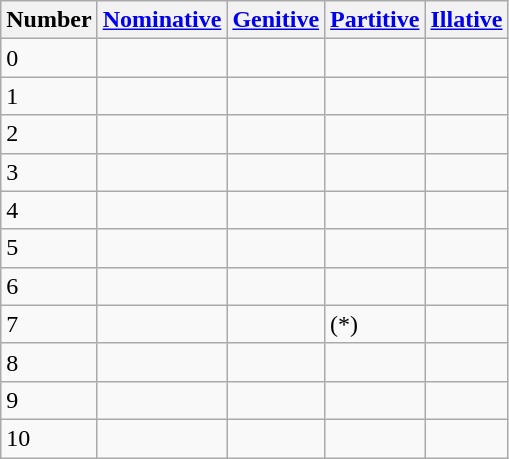<table class="wikitable">
<tr>
<th>Number</th>
<th><a href='#'>Nominative</a></th>
<th><a href='#'>Genitive</a></th>
<th><a href='#'>Partitive</a></th>
<th><a href='#'>Illative</a></th>
</tr>
<tr>
<td>0</td>
<td></td>
<td></td>
<td></td>
<td></td>
</tr>
<tr>
<td>1</td>
<td></td>
<td></td>
<td></td>
<td></td>
</tr>
<tr>
<td>2</td>
<td></td>
<td></td>
<td></td>
<td></td>
</tr>
<tr>
<td>3</td>
<td></td>
<td></td>
<td></td>
<td></td>
</tr>
<tr>
<td>4</td>
<td></td>
<td></td>
<td></td>
<td></td>
</tr>
<tr>
<td>5</td>
<td></td>
<td></td>
<td></td>
<td></td>
</tr>
<tr>
<td>6</td>
<td></td>
<td></td>
<td></td>
<td></td>
</tr>
<tr>
<td>7</td>
<td></td>
<td></td>
<td> (*)</td>
<td></td>
</tr>
<tr>
<td>8</td>
<td></td>
<td></td>
<td></td>
<td></td>
</tr>
<tr>
<td>9</td>
<td></td>
<td></td>
<td></td>
<td></td>
</tr>
<tr>
<td>10</td>
<td></td>
<td></td>
<td></td>
<td></td>
</tr>
</table>
